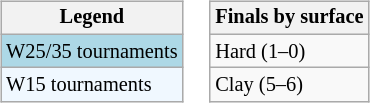<table>
<tr valign=top>
<td><br><table class="wikitable" style=font-size:85%;>
<tr>
<th>Legend</th>
</tr>
<tr style="background:lightblue;">
<td>W25/35 tournaments</td>
</tr>
<tr style="background:#f0f8ff;">
<td>W15 tournaments</td>
</tr>
</table>
</td>
<td><br><table class="wikitable" style=font-size:85%;>
<tr>
<th>Finals by surface</th>
</tr>
<tr>
<td>Hard (1–0)</td>
</tr>
<tr>
<td>Clay (5–6)</td>
</tr>
</table>
</td>
</tr>
</table>
